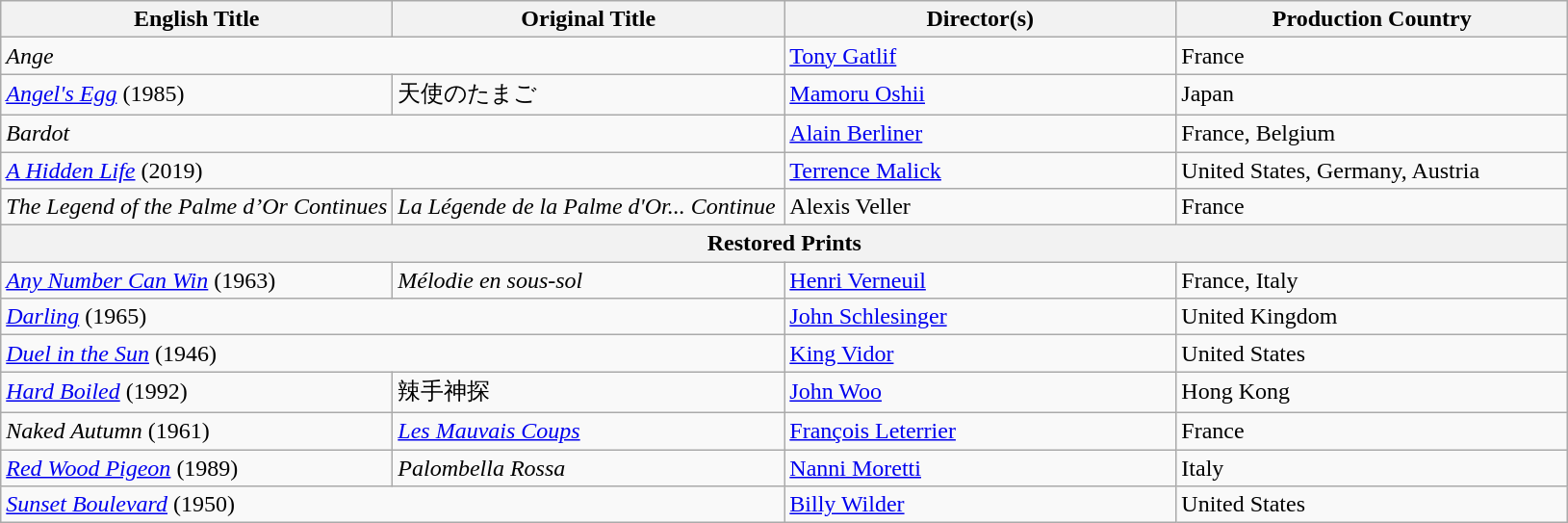<table class="wikitable">
<tr>
<th scope="col" style="width:25%;">English Title</th>
<th scope="col" style="width:25%;">Original Title</th>
<th scope="col" style="width:25%;">Director(s)</th>
<th scope="col" style="width:25%;">Production Country</th>
</tr>
<tr>
<td colspan="2"><em>Ange</em></td>
<td><a href='#'>Tony Gatlif</a></td>
<td>France</td>
</tr>
<tr>
<td><em><a href='#'>Angel's Egg</a></em> (1985)</td>
<td>天使のたまご</td>
<td><a href='#'>Mamoru Oshii</a></td>
<td>Japan</td>
</tr>
<tr>
<td colspan="2"><em>Bardot</em></td>
<td><a href='#'>Alain Berliner</a></td>
<td>France, Belgium</td>
</tr>
<tr>
<td colspan="2"><em><a href='#'>A Hidden Life</a></em> (2019)</td>
<td><a href='#'>Terrence Malick</a></td>
<td>United States, Germany, Austria</td>
</tr>
<tr>
<td><em>The Legend of the Palme d’Or Continues</em></td>
<td><em>La Légende de la Palme d'Or... Continue</em></td>
<td>Alexis Veller</td>
<td>France</td>
</tr>
<tr>
<th colspan="4">Restored Prints</th>
</tr>
<tr>
<td><em><a href='#'>Any Number Can Win</a></em> (1963)</td>
<td><em>Mélodie en sous-sol</em></td>
<td><a href='#'>Henri Verneuil</a></td>
<td>France, Italy</td>
</tr>
<tr>
<td colspan="2"><em><a href='#'>Darling</a></em> (1965)</td>
<td><a href='#'>John Schlesinger</a></td>
<td>United Kingdom</td>
</tr>
<tr>
<td colspan="2"><em><a href='#'>Duel in the Sun</a></em> (1946)</td>
<td><a href='#'>King Vidor</a></td>
<td>United States</td>
</tr>
<tr>
<td><em><a href='#'>Hard Boiled</a></em> (1992)</td>
<td>辣手神探</td>
<td><a href='#'>John Woo</a></td>
<td>Hong Kong</td>
</tr>
<tr>
<td><em>Naked Autumn</em> (1961)</td>
<td><em><a href='#'>Les Mauvais Coups</a></em></td>
<td><a href='#'>François Leterrier</a></td>
<td>France</td>
</tr>
<tr>
<td><em><a href='#'>Red Wood Pigeon</a></em> (1989)</td>
<td><em>Palombella Rossa</em></td>
<td><a href='#'>Nanni Moretti</a></td>
<td>Italy</td>
</tr>
<tr>
<td colspan="2"><em><a href='#'>Sunset Boulevard</a></em> (1950)</td>
<td><a href='#'>Billy Wilder</a></td>
<td>United States</td>
</tr>
</table>
